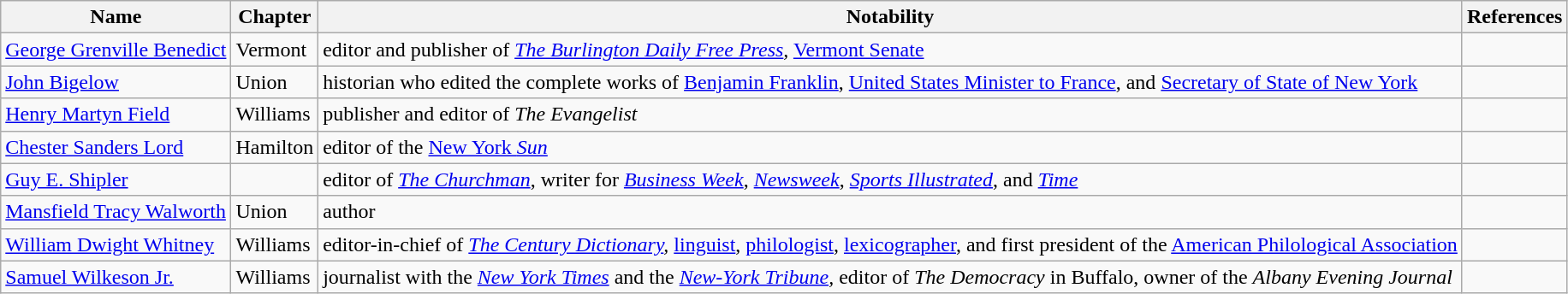<table class="wikitable sortable">
<tr>
<th>Name</th>
<th>Chapter</th>
<th>Notability</th>
<th>References</th>
</tr>
<tr>
<td><a href='#'>George Grenville Benedict</a></td>
<td>Vermont</td>
<td>editor and publisher of <em><a href='#'>The Burlington Daily Free Press</a>,</em> <a href='#'>Vermont Senate</a></td>
<td></td>
</tr>
<tr>
<td><a href='#'>John Bigelow</a></td>
<td>Union</td>
<td>historian who edited the complete works of <a href='#'>Benjamin Franklin</a>, <a href='#'>United States Minister to France</a>, and <a href='#'>Secretary of State of New York</a></td>
<td></td>
</tr>
<tr>
<td><a href='#'>Henry Martyn Field</a></td>
<td>Williams</td>
<td>publisher and editor of <em>The Evangelist</em></td>
<td></td>
</tr>
<tr>
<td><a href='#'>Chester Sanders Lord</a></td>
<td>Hamilton</td>
<td>editor of the <a href='#'>New York <em>Sun</em></a></td>
<td><em></em></td>
</tr>
<tr>
<td><a href='#'>Guy E. Shipler</a></td>
<td></td>
<td>editor of <em><a href='#'>The Churchman</a></em>, writer for <em><a href='#'>Business Week</a></em>, <em><a href='#'>Newsweek</a></em>, <em><a href='#'>Sports Illustrated</a></em>, and <em><a href='#'>Time</a></em></td>
<td><em></em></td>
</tr>
<tr>
<td><a href='#'>Mansfield Tracy Walworth</a></td>
<td>Union</td>
<td>author</td>
<td></td>
</tr>
<tr>
<td><a href='#'>William Dwight Whitney</a></td>
<td>Williams</td>
<td>editor-in-chief of <em><a href='#'>The Century Dictionary</a>,</em> <a href='#'>linguist</a>, <a href='#'>philologist</a>, <a href='#'>lexicographer</a>, and first president of the <a href='#'>American Philological Association</a></td>
<td></td>
</tr>
<tr>
<td><a href='#'>Samuel Wilkeson Jr.</a></td>
<td>Williams</td>
<td>journalist with the <em><a href='#'>New York Times</a></em> and the <em><a href='#'>New-York Tribune</a>,</em> editor of  <em>The Democracy</em> in Buffalo, owner of the <em>Albany Evening Journal</em></td>
<td><em></em></td>
</tr>
</table>
